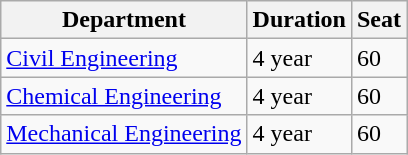<table class="wikitable" border="1" width=>
<tr>
<th>Department</th>
<th>Duration</th>
<th>Seat</th>
</tr>
<tr>
<td><a href='#'>Civil Engineering</a></td>
<td>4 year</td>
<td>60</td>
</tr>
<tr>
<td><a href='#'>Chemical Engineering</a></td>
<td>4 year</td>
<td>60</td>
</tr>
<tr>
<td><a href='#'>Mechanical Engineering</a></td>
<td>4 year</td>
<td>60</td>
</tr>
</table>
